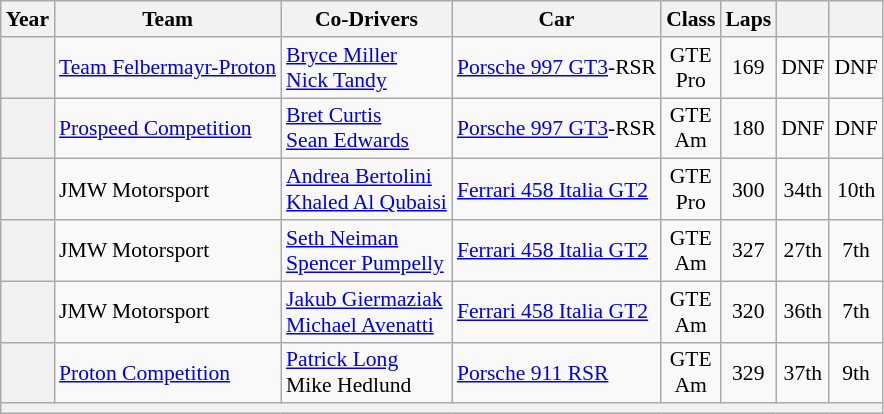<table class="wikitable" style="text-align:center; font-size:90%">
<tr>
<th>Year</th>
<th>Team</th>
<th>Co-Drivers</th>
<th>Car</th>
<th>Class</th>
<th>Laps</th>
<th></th>
<th></th>
</tr>
<tr>
<th></th>
<td align="left"> <a href='#'>Team Felbermayr-Proton</a></td>
<td align="left"> <a href='#'>Bryce Miller</a><br> <a href='#'>Nick Tandy</a></td>
<td align="left"><a href='#'>Porsche 997 GT3</a>-RSR</td>
<td>GTE<br>Pro</td>
<td>169</td>
<td>DNF</td>
<td>DNF</td>
</tr>
<tr>
<th></th>
<td align="left"> <a href='#'>Prospeed Competition</a></td>
<td align="left"> <a href='#'>Bret Curtis</a><br> <a href='#'>Sean Edwards</a></td>
<td align="left"><a href='#'>Porsche 997 GT3</a>-RSR</td>
<td>GTE<br>Am</td>
<td>180</td>
<td>DNF</td>
<td>DNF</td>
</tr>
<tr>
<th></th>
<td align="left"> JMW Motorsport</td>
<td align="left"> <a href='#'>Andrea Bertolini</a><br> <a href='#'>Khaled Al Qubaisi</a></td>
<td align="left"><a href='#'>Ferrari 458 Italia GT2</a></td>
<td>GTE<br>Pro</td>
<td>300</td>
<td>34th</td>
<td>10th</td>
</tr>
<tr>
<th></th>
<td align="left"> JMW Motorsport</td>
<td align="left"> <a href='#'>Seth Neiman</a><br> <a href='#'>Spencer Pumpelly</a></td>
<td align="left"><a href='#'>Ferrari 458 Italia GT2</a></td>
<td>GTE<br>Am</td>
<td>327</td>
<td>27th</td>
<td>7th</td>
</tr>
<tr>
<th></th>
<td align="left"> JMW Motorsport</td>
<td align="left"> <a href='#'>Jakub Giermaziak</a><br> <a href='#'>Michael Avenatti</a></td>
<td align="left"><a href='#'>Ferrari 458 Italia GT2</a></td>
<td>GTE<br>Am</td>
<td>320</td>
<td>36th</td>
<td>7th</td>
</tr>
<tr>
<th></th>
<td align="left"> <a href='#'>Proton Competition</a></td>
<td align="left"> <a href='#'>Patrick Long</a><br> Mike Hedlund</td>
<td align="left"><a href='#'>Porsche 911 RSR</a></td>
<td>GTE<br>Am</td>
<td>329</td>
<td>37th</td>
<td>9th</td>
</tr>
<tr>
<th colspan="8"></th>
</tr>
</table>
